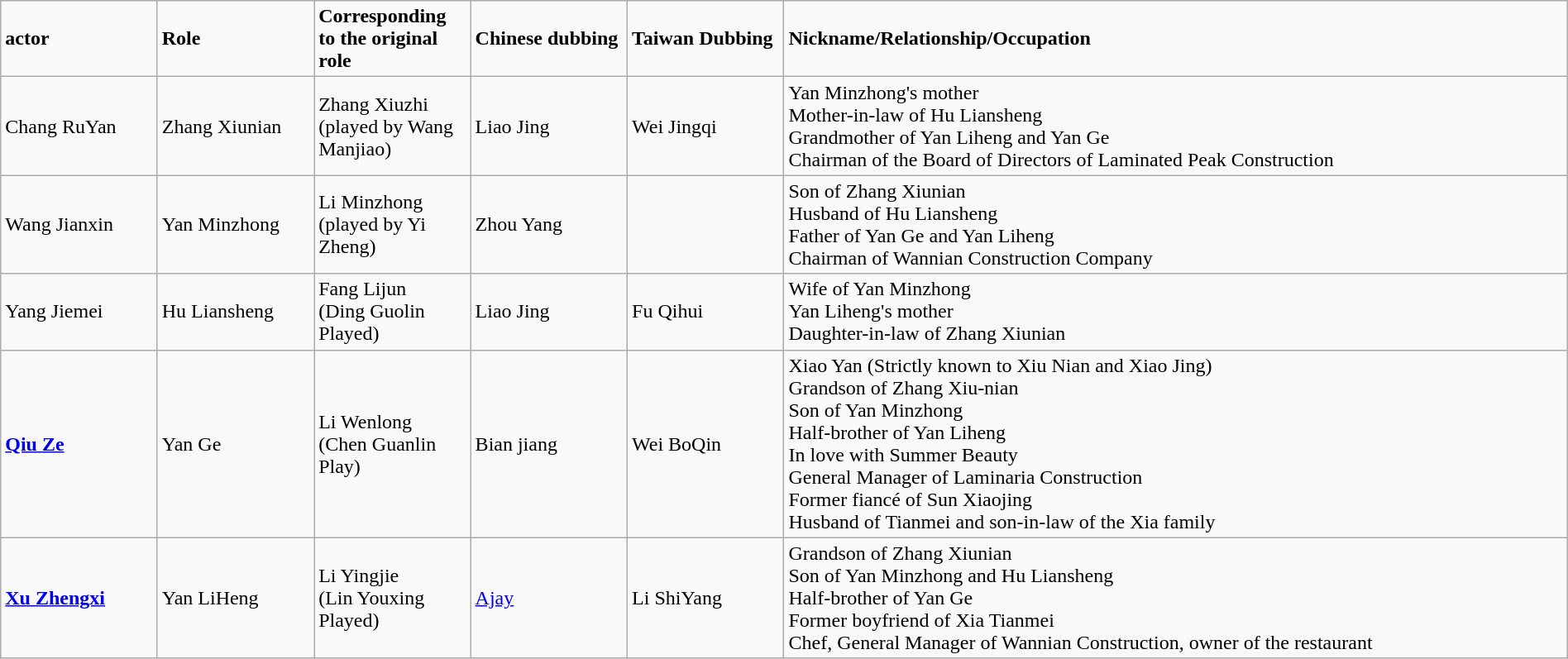<table class="wikitable" style="width:100%">
<tr>
<td style="width:10%"><strong>actor</strong></td>
<td style="width:10%"><strong>Role</strong></td>
<td style="width:10%"><strong>Corresponding to the original role</strong></td>
<td style="width:10%"><strong>Chinese dubbing</strong></td>
<td style="width:10%"><strong>Taiwan Dubbing</strong></td>
<td><strong>Nickname/Relationship/Occupation</strong></td>
</tr>
<tr>
<td>Chang RuYan</td>
<td>Zhang Xiunian</td>
<td>Zhang Xiuzhi<br>(played by Wang Manjiao)</td>
<td>Liao Jing</td>
<td>Wei Jingqi</td>
<td>Yan Minzhong's mother<br>Mother-in-law of Hu Liansheng<br>Grandmother of Yan Liheng and Yan Ge<br>Chairman of the Board of Directors of Laminated Peak Construction</td>
</tr>
<tr>
<td>Wang Jianxin</td>
<td>Yan Minzhong</td>
<td>Li Minzhong<br>(played by Yi Zheng)</td>
<td>Zhou Yang</td>
<td></td>
<td>Son of Zhang Xiunian<br>Husband of Hu Liansheng<br>Father of Yan Ge and Yan Liheng<br>Chairman of Wannian Construction Company</td>
</tr>
<tr>
<td>Yang Jiemei</td>
<td>Hu Liansheng</td>
<td>Fang Lijun<br>(Ding Guolin Played)</td>
<td>Liao Jing</td>
<td>Fu Qihui</td>
<td>Wife of Yan Minzhong<br>Yan Liheng's mother<br>Daughter-in-law of Zhang Xiunian</td>
</tr>
<tr>
<td><strong><a href='#'>Qiu Ze</a></strong></td>
<td>Yan Ge</td>
<td>Li Wenlong<br>(Chen Guanlin Play)</td>
<td>Bian jiang</td>
<td>Wei BoQin</td>
<td>Xiao Yan (Strictly known to Xiu Nian and Xiao Jing)<br>Grandson of Zhang Xiu-nian<br>Son of Yan Minzhong<br>Half-brother of Yan Liheng<br>In love with Summer Beauty<br>General Manager of Laminaria Construction<br>Former fiancé of Sun Xiaojing<br>Husband of Tianmei and son-in-law of the Xia family</td>
</tr>
<tr>
<td><strong><a href='#'>Xu Zhengxi</a></strong></td>
<td>Yan LiHeng</td>
<td>Li Yingjie<br>(Lin Youxing Played)</td>
<td><a href='#'>Ajay</a></td>
<td>Li ShiYang</td>
<td>Grandson of Zhang Xiunian<br>Son of Yan Minzhong and Hu Liansheng<br>Half-brother of Yan Ge<br>Former boyfriend of Xia Tianmei<br>Chef, General Manager of Wannian Construction, owner of the restaurant</td>
</tr>
</table>
